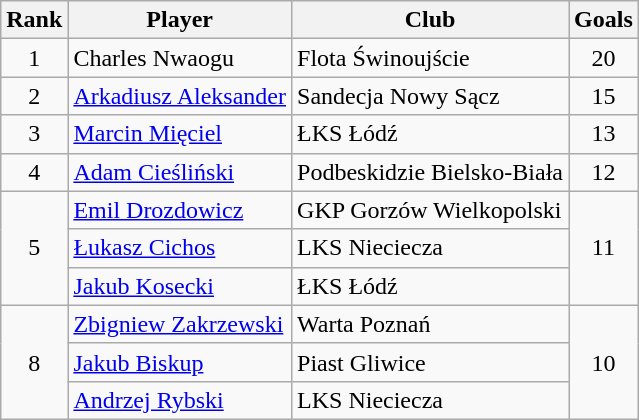<table class="wikitable" style="text-align:center">
<tr>
<th>Rank</th>
<th>Player</th>
<th>Club</th>
<th>Goals</th>
</tr>
<tr>
<td>1</td>
<td align="left"> Charles Nwaogu</td>
<td align="left">Flota Świnoujście</td>
<td>20</td>
</tr>
<tr>
<td>2</td>
<td align="left"> <a href='#'>Arkadiusz Aleksander</a></td>
<td align="left">Sandecja Nowy Sącz</td>
<td>15</td>
</tr>
<tr>
<td>3</td>
<td align="left"> <a href='#'>Marcin Mięciel</a></td>
<td align="left">ŁKS Łódź</td>
<td>13</td>
</tr>
<tr>
<td>4</td>
<td align="left"> <a href='#'>Adam Cieśliński</a></td>
<td align="left">Podbeskidzie Bielsko-Biała</td>
<td>12</td>
</tr>
<tr>
<td rowspan=3>5</td>
<td align="left"> <a href='#'>Emil Drozdowicz</a></td>
<td align="left">GKP Gorzów Wielkopolski</td>
<td rowspan=3>11</td>
</tr>
<tr>
<td align="left"> <a href='#'>Łukasz Cichos</a></td>
<td align="left">LKS Nieciecza</td>
</tr>
<tr>
<td align="left"> <a href='#'>Jakub Kosecki</a></td>
<td align="left">ŁKS Łódź</td>
</tr>
<tr>
<td rowspan=3>8</td>
<td align="left"> <a href='#'>Zbigniew Zakrzewski</a></td>
<td align="left">Warta Poznań</td>
<td rowspan=3>10</td>
</tr>
<tr>
<td align="left"> <a href='#'>Jakub Biskup</a></td>
<td align="left">Piast Gliwice</td>
</tr>
<tr>
<td align="left"> <a href='#'>Andrzej Rybski</a></td>
<td align="left">LKS Nieciecza</td>
</tr>
</table>
